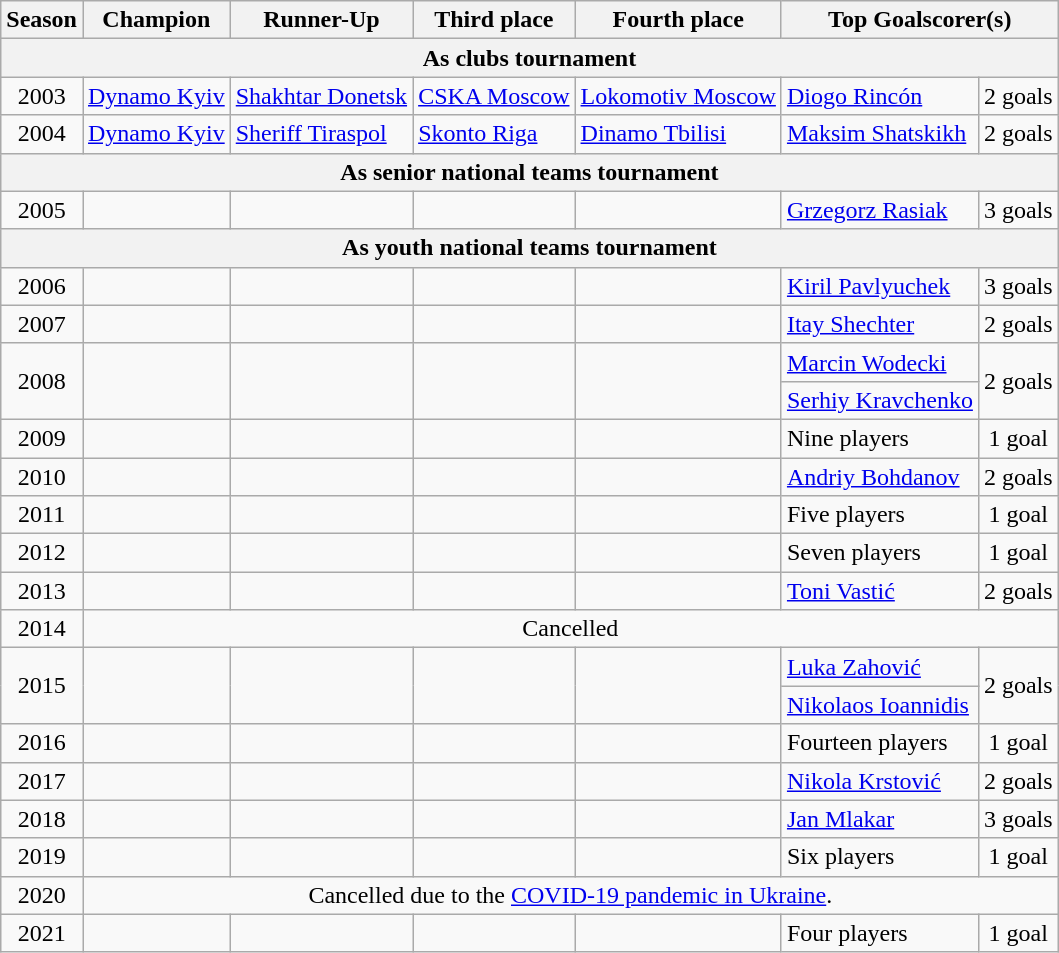<table class="wikitable">
<tr>
<th>Season</th>
<th>Champion</th>
<th>Runner-Up</th>
<th>Third place</th>
<th>Fourth place</th>
<th colspan="2">Top Goalscorer(s)</th>
</tr>
<tr>
<th colspan="7">As clubs tournament</th>
</tr>
<tr>
<td align="center">2003</td>
<td> <a href='#'>Dynamo Kyiv</a></td>
<td> <a href='#'>Shakhtar Donetsk</a></td>
<td> <a href='#'>CSKA Moscow</a></td>
<td> <a href='#'>Lokomotiv Moscow</a></td>
<td> <a href='#'>Diogo Rincón</a></td>
<td align="center">2 goals</td>
</tr>
<tr>
<td align="center">2004</td>
<td> <a href='#'>Dynamo Kyiv</a></td>
<td> <a href='#'>Sheriff Tiraspol</a></td>
<td> <a href='#'>Skonto Riga</a></td>
<td> <a href='#'>Dinamo Tbilisi</a></td>
<td> <a href='#'>Maksim Shatskikh</a></td>
<td align="center">2 goals</td>
</tr>
<tr>
<th colspan="7">As senior national teams tournament</th>
</tr>
<tr>
<td align="center">2005</td>
<td></td>
<td></td>
<td></td>
<td></td>
<td> <a href='#'>Grzegorz Rasiak</a></td>
<td align="center">3 goals</td>
</tr>
<tr>
<th colspan="7">As youth national teams tournament</th>
</tr>
<tr>
<td align="center">2006</td>
<td></td>
<td></td>
<td></td>
<td></td>
<td> <a href='#'>Kiril Pavlyuchek</a></td>
<td align="center">3 goals</td>
</tr>
<tr>
<td align="center">2007</td>
<td></td>
<td></td>
<td></td>
<td></td>
<td> <a href='#'>Itay Shechter</a></td>
<td align="center">2 goals</td>
</tr>
<tr>
<td align="center" rowspan="2">2008</td>
<td rowspan="2"></td>
<td rowspan="2"></td>
<td rowspan="2"></td>
<td rowspan="2"></td>
<td> <a href='#'>Marcin Wodecki</a></td>
<td align="center" rowspan="2">2 goals</td>
</tr>
<tr>
<td> <a href='#'>Serhiy Kravchenko</a></td>
</tr>
<tr>
<td align="center">2009</td>
<td></td>
<td></td>
<td></td>
<td></td>
<td>Nine players</td>
<td align="center">1 goal</td>
</tr>
<tr>
<td align="center">2010</td>
<td></td>
<td></td>
<td></td>
<td></td>
<td> <a href='#'>Andriy Bohdanov</a></td>
<td align="center">2 goals</td>
</tr>
<tr>
<td align="center">2011</td>
<td></td>
<td></td>
<td></td>
<td></td>
<td>Five players</td>
<td align="center">1 goal</td>
</tr>
<tr>
<td align="center">2012</td>
<td></td>
<td></td>
<td></td>
<td></td>
<td>Seven players</td>
<td align="center">1 goal</td>
</tr>
<tr>
<td align="center">2013</td>
<td></td>
<td></td>
<td></td>
<td></td>
<td> <a href='#'>Toni Vastić</a></td>
<td align="center">2 goals</td>
</tr>
<tr>
<td align="center">2014</td>
<td align="center" colspan="6">Cancelled</td>
</tr>
<tr>
<td align="center" rowspan="2">2015</td>
<td rowspan="2"></td>
<td rowspan="2"></td>
<td rowspan="2"></td>
<td rowspan="2"></td>
<td> <a href='#'>Luka Zahović</a></td>
<td align="center" rowspan="2">2 goals</td>
</tr>
<tr>
<td> <a href='#'>Nikolaos Ioannidis</a></td>
</tr>
<tr>
<td align="center">2016</td>
<td></td>
<td></td>
<td></td>
<td></td>
<td>Fourteen players</td>
<td align="center">1 goal</td>
</tr>
<tr>
<td align="center">2017</td>
<td></td>
<td></td>
<td></td>
<td></td>
<td> <a href='#'>Nikola Krstović</a></td>
<td align="center">2 goals</td>
</tr>
<tr>
<td align="center">2018</td>
<td></td>
<td></td>
<td></td>
<td></td>
<td> <a href='#'>Jan Mlakar</a></td>
<td align="center">3 goals</td>
</tr>
<tr>
<td align="center">2019</td>
<td></td>
<td></td>
<td></td>
<td></td>
<td>Six players</td>
<td align="center">1 goal</td>
</tr>
<tr>
<td align="center">2020</td>
<td align="center" colspan="6">Cancelled due to the <a href='#'>COVID-19 pandemic in Ukraine</a>.</td>
</tr>
<tr>
<td align="center">2021</td>
<td></td>
<td></td>
<td></td>
<td></td>
<td>Four players</td>
<td align="center">1 goal</td>
</tr>
</table>
